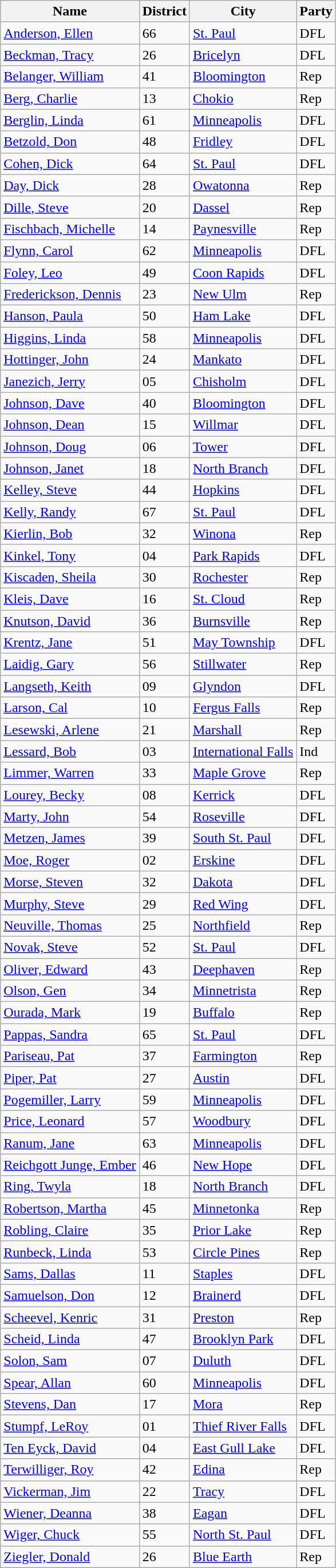<table class="wikitable sortable">
<tr>
<th>Name</th>
<th>District</th>
<th>City</th>
<th>Party</th>
</tr>
<tr>
<td><a href='#'>Anderson, Ellen</a></td>
<td>66</td>
<td><a href='#'>St. Paul</a></td>
<td>DFL</td>
</tr>
<tr>
<td><a href='#'>Beckman, Tracy</a></td>
<td>26</td>
<td><a href='#'>Bricelyn</a></td>
<td>DFL</td>
</tr>
<tr>
<td><a href='#'>Belanger, William</a></td>
<td>41</td>
<td><a href='#'>Bloomington</a></td>
<td>Rep</td>
</tr>
<tr>
<td><a href='#'>Berg, Charlie</a></td>
<td>13</td>
<td><a href='#'>Chokio</a></td>
<td>Rep</td>
</tr>
<tr>
<td><a href='#'>Berglin, Linda</a></td>
<td>61</td>
<td><a href='#'>Minneapolis</a></td>
<td>DFL</td>
</tr>
<tr>
<td><a href='#'>Betzold, Don</a></td>
<td>48</td>
<td><a href='#'>Fridley</a></td>
<td>DFL</td>
</tr>
<tr>
<td><a href='#'>Cohen, Dick</a></td>
<td>64</td>
<td><a href='#'>St. Paul</a></td>
<td>DFL</td>
</tr>
<tr>
<td><a href='#'>Day, Dick</a></td>
<td>28</td>
<td><a href='#'>Owatonna</a></td>
<td>Rep</td>
</tr>
<tr>
<td><a href='#'>Dille, Steve</a></td>
<td>20</td>
<td><a href='#'>Dassel</a></td>
<td>Rep</td>
</tr>
<tr>
<td><a href='#'>Fischbach, Michelle</a></td>
<td>14</td>
<td><a href='#'>Paynesville</a></td>
<td>Rep</td>
</tr>
<tr>
<td><a href='#'>Flynn, Carol</a></td>
<td>62</td>
<td><a href='#'>Minneapolis</a></td>
<td>DFL</td>
</tr>
<tr>
<td><a href='#'>Foley, Leo</a></td>
<td>49</td>
<td><a href='#'>Coon Rapids</a></td>
<td>DFL</td>
</tr>
<tr>
<td><a href='#'>Frederickson, Dennis</a></td>
<td>23</td>
<td><a href='#'>New Ulm</a></td>
<td>Rep</td>
</tr>
<tr>
<td><a href='#'>Hanson, Paula</a></td>
<td>50</td>
<td><a href='#'>Ham Lake</a></td>
<td>DFL</td>
</tr>
<tr>
<td><a href='#'>Higgins, Linda</a></td>
<td>58</td>
<td><a href='#'>Minneapolis</a></td>
<td>DFL</td>
</tr>
<tr>
<td><a href='#'>Hottinger, John</a></td>
<td>24</td>
<td><a href='#'>Mankato</a></td>
<td>DFL</td>
</tr>
<tr>
<td><a href='#'>Janezich, Jerry</a></td>
<td>05</td>
<td><a href='#'>Chisholm</a></td>
<td>DFL</td>
</tr>
<tr>
<td><a href='#'>Johnson, Dave</a></td>
<td>40</td>
<td><a href='#'>Bloomington</a></td>
<td>DFL</td>
</tr>
<tr>
<td><a href='#'>Johnson, Dean</a></td>
<td>15</td>
<td><a href='#'>Willmar</a></td>
<td>DFL</td>
</tr>
<tr>
<td><a href='#'>Johnson, Doug</a></td>
<td>06</td>
<td><a href='#'>Tower</a></td>
<td>DFL</td>
</tr>
<tr>
<td><a href='#'>Johnson, Janet</a></td>
<td>18</td>
<td><a href='#'>North Branch</a></td>
<td>DFL</td>
</tr>
<tr>
<td><a href='#'>Kelley, Steve</a></td>
<td>44</td>
<td><a href='#'>Hopkins</a></td>
<td>DFL</td>
</tr>
<tr>
<td><a href='#'>Kelly, Randy</a></td>
<td>67</td>
<td><a href='#'>St. Paul</a></td>
<td>DFL</td>
</tr>
<tr>
<td><a href='#'>Kierlin, Bob</a></td>
<td>32</td>
<td><a href='#'>Winona</a></td>
<td>Rep</td>
</tr>
<tr>
<td><a href='#'>Kinkel, Tony</a></td>
<td>04</td>
<td><a href='#'>Park Rapids</a></td>
<td>DFL</td>
</tr>
<tr>
<td><a href='#'>Kiscaden, Sheila</a></td>
<td>30</td>
<td><a href='#'>Rochester</a></td>
<td>Rep</td>
</tr>
<tr>
<td><a href='#'>Kleis, Dave</a></td>
<td>16</td>
<td><a href='#'>St. Cloud</a></td>
<td>Rep</td>
</tr>
<tr>
<td><a href='#'>Knutson, David</a></td>
<td>36</td>
<td><a href='#'>Burnsville</a></td>
<td>Rep</td>
</tr>
<tr>
<td><a href='#'>Krentz, Jane</a></td>
<td>51</td>
<td><a href='#'>May Township</a></td>
<td>DFL</td>
</tr>
<tr>
<td><a href='#'>Laidig, Gary</a></td>
<td>56</td>
<td><a href='#'>Stillwater</a></td>
<td>Rep</td>
</tr>
<tr>
<td><a href='#'>Langseth, Keith</a></td>
<td>09</td>
<td><a href='#'>Glyndon</a></td>
<td>DFL</td>
</tr>
<tr>
<td><a href='#'>Larson, Cal</a></td>
<td>10</td>
<td><a href='#'>Fergus Falls</a></td>
<td>Rep</td>
</tr>
<tr>
<td><a href='#'>Lesewski, Arlene</a></td>
<td>21</td>
<td><a href='#'>Marshall</a></td>
<td>Rep</td>
</tr>
<tr>
<td><a href='#'>Lessard, Bob</a></td>
<td>03</td>
<td><a href='#'>International Falls</a></td>
<td>Ind</td>
</tr>
<tr>
<td><a href='#'>Limmer, Warren</a></td>
<td>33</td>
<td><a href='#'>Maple Grove</a></td>
<td>Rep</td>
</tr>
<tr>
<td><a href='#'>Lourey, Becky</a></td>
<td>08</td>
<td><a href='#'>Kerrick</a></td>
<td>DFL</td>
</tr>
<tr>
<td><a href='#'>Marty, John</a></td>
<td>54</td>
<td><a href='#'>Roseville</a></td>
<td>DFL</td>
</tr>
<tr>
<td><a href='#'>Metzen, James</a></td>
<td>39</td>
<td><a href='#'>South St. Paul</a></td>
<td>DFL</td>
</tr>
<tr>
<td><a href='#'>Moe, Roger</a></td>
<td>02</td>
<td><a href='#'>Erskine</a></td>
<td>DFL</td>
</tr>
<tr>
<td><a href='#'>Morse, Steven</a></td>
<td>32</td>
<td><a href='#'>Dakota</a></td>
<td>DFL</td>
</tr>
<tr>
<td><a href='#'>Murphy, Steve</a></td>
<td>29</td>
<td><a href='#'>Red Wing</a></td>
<td>DFL</td>
</tr>
<tr>
<td><a href='#'>Neuville, Thomas</a></td>
<td>25</td>
<td><a href='#'>Northfield</a></td>
<td>Rep</td>
</tr>
<tr>
<td><a href='#'>Novak, Steve</a></td>
<td>52</td>
<td><a href='#'>St. Paul</a></td>
<td>DFL</td>
</tr>
<tr>
<td><a href='#'>Oliver, Edward</a></td>
<td>43</td>
<td><a href='#'>Deephaven</a></td>
<td>Rep</td>
</tr>
<tr>
<td><a href='#'>Olson, Gen</a></td>
<td>34</td>
<td><a href='#'>Minnetrista</a></td>
<td>Rep</td>
</tr>
<tr>
<td><a href='#'>Ourada, Mark</a></td>
<td>19</td>
<td><a href='#'>Buffalo</a></td>
<td>Rep</td>
</tr>
<tr>
<td><a href='#'>Pappas, Sandra</a></td>
<td>65</td>
<td><a href='#'>St. Paul</a></td>
<td>DFL</td>
</tr>
<tr>
<td><a href='#'>Pariseau, Pat</a></td>
<td>37</td>
<td><a href='#'>Farmington</a></td>
<td>Rep</td>
</tr>
<tr>
<td><a href='#'>Piper, Pat</a></td>
<td>27</td>
<td><a href='#'>Austin</a></td>
<td>DFL</td>
</tr>
<tr>
<td><a href='#'>Pogemiller, Larry</a></td>
<td>59</td>
<td><a href='#'>Minneapolis</a></td>
<td>DFL</td>
</tr>
<tr>
<td><a href='#'>Price, Leonard</a></td>
<td>57</td>
<td><a href='#'>Woodbury</a></td>
<td>DFL</td>
</tr>
<tr>
<td><a href='#'>Ranum, Jane</a></td>
<td>63</td>
<td><a href='#'>Minneapolis</a></td>
<td>DFL</td>
</tr>
<tr>
<td><a href='#'>Reichgott Junge, Ember</a></td>
<td>46</td>
<td><a href='#'>New Hope</a></td>
<td>DFL</td>
</tr>
<tr>
<td><a href='#'>Ring, Twyla</a></td>
<td>18</td>
<td><a href='#'>North Branch</a></td>
<td>DFL</td>
</tr>
<tr>
<td><a href='#'>Robertson, Martha</a></td>
<td>45</td>
<td><a href='#'>Minnetonka</a></td>
<td>Rep</td>
</tr>
<tr>
<td><a href='#'>Robling, Claire</a></td>
<td>35</td>
<td><a href='#'>Prior Lake</a></td>
<td>Rep</td>
</tr>
<tr>
<td><a href='#'>Runbeck, Linda</a></td>
<td>53</td>
<td><a href='#'>Circle Pines</a></td>
<td>Rep</td>
</tr>
<tr>
<td><a href='#'>Sams, Dallas</a></td>
<td>11</td>
<td><a href='#'>Staples</a></td>
<td>DFL</td>
</tr>
<tr>
<td><a href='#'>Samuelson, Don</a></td>
<td>12</td>
<td><a href='#'>Brainerd</a></td>
<td>DFL</td>
</tr>
<tr>
<td><a href='#'>Scheevel, Kenric</a></td>
<td>31</td>
<td><a href='#'>Preston</a></td>
<td>Rep</td>
</tr>
<tr>
<td><a href='#'>Scheid, Linda</a></td>
<td>47</td>
<td><a href='#'>Brooklyn Park</a></td>
<td>DFL</td>
</tr>
<tr>
<td><a href='#'>Solon, Sam</a></td>
<td>07</td>
<td><a href='#'>Duluth</a></td>
<td>DFL</td>
</tr>
<tr>
<td><a href='#'>Spear, Allan</a></td>
<td>60</td>
<td><a href='#'>Minneapolis</a></td>
<td>DFL</td>
</tr>
<tr>
<td><a href='#'>Stevens, Dan</a></td>
<td>17</td>
<td><a href='#'>Mora</a></td>
<td>Rep</td>
</tr>
<tr>
<td><a href='#'>Stumpf, LeRoy</a></td>
<td>01</td>
<td><a href='#'>Thief River Falls</a></td>
<td>DFL</td>
</tr>
<tr>
<td><a href='#'>Ten Eyck, David</a></td>
<td>04</td>
<td><a href='#'>East Gull Lake</a></td>
<td>DFL</td>
</tr>
<tr>
<td><a href='#'>Terwilliger, Roy</a></td>
<td>42</td>
<td><a href='#'>Edina</a></td>
<td>Rep</td>
</tr>
<tr>
<td><a href='#'>Vickerman, Jim</a></td>
<td>22</td>
<td><a href='#'>Tracy</a></td>
<td>DFL</td>
</tr>
<tr>
<td><a href='#'>Wiener, Deanna</a></td>
<td>38</td>
<td><a href='#'>Eagan</a></td>
<td>DFL</td>
</tr>
<tr>
<td><a href='#'>Wiger, Chuck</a></td>
<td>55</td>
<td><a href='#'>North St. Paul</a></td>
<td>DFL</td>
</tr>
<tr>
<td><a href='#'>Ziegler, Donald</a></td>
<td>26</td>
<td><a href='#'>Blue Earth</a></td>
<td>Rep</td>
</tr>
</table>
